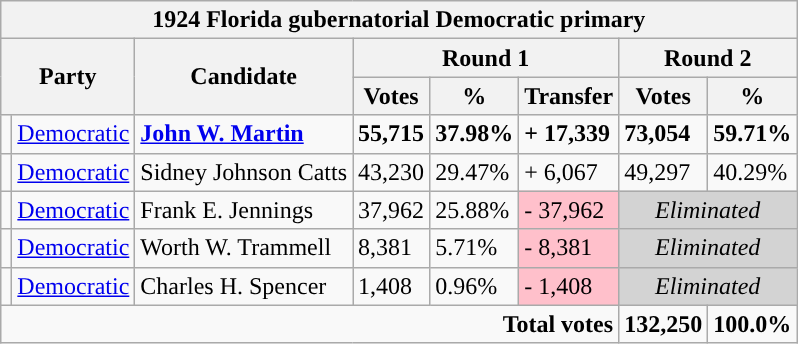<table class="wikitable">
<tr>
<th colspan="8">1924 Florida gubernatorial Democratic primary</th>
</tr>
<tr>
<th colspan="2" rowspan="2">Party</th>
<th rowspan="2">Candidate</th>
<th colspan="3">Round 1</th>
<th colspan="2">Round 2</th>
</tr>
<tr>
<th>Votes</th>
<th>%</th>
<th>Transfer</th>
<th>Votes</th>
<th>%</th>
</tr>
<tr>
<td style="background-color:"></td>
<td><a href='#'>Democratic</a></td>
<td><strong><a href='#'>John W. Martin</a></strong></td>
<td><strong>55,715</strong></td>
<td><strong>37.98%</strong></td>
<td><strong>+ 17,339</strong></td>
<td><strong>73,054</strong></td>
<td><strong>59.71%</strong></td>
</tr>
<tr>
<td style="background-color:"></td>
<td><a href='#'>Democratic</a></td>
<td>Sidney Johnson Catts</td>
<td>43,230</td>
<td>29.47%</td>
<td>+ 6,067</td>
<td>49,297</td>
<td>40.29%</td>
</tr>
<tr>
<td style="background-color:"></td>
<td><a href='#'>Democratic</a></td>
<td>Frank E. Jennings</td>
<td>37,962</td>
<td>25.88%</td>
<td BGCOLOR=pink>- 37,962</td>
<td colspan=2 bgcolor=lightgray align=center><em>Eliminated</em></td>
</tr>
<tr>
<td style="background-color:"></td>
<td><a href='#'>Democratic</a></td>
<td>Worth W. Trammell</td>
<td>8,381</td>
<td>5.71%</td>
<td BGCOLOR=pink>- 8,381</td>
<td colspan=2 bgcolor=lightgray align=center><em>Eliminated</em></td>
</tr>
<tr>
<td style="background-color:"></td>
<td><a href='#'>Democratic</a></td>
<td>Charles H. Spencer</td>
<td>1,408</td>
<td>0.96%</td>
<td BGCOLOR=pink>- 1,408</td>
<td colspan=2 bgcolor=lightgray align=center><em>Eliminated</em></td>
</tr>
<tr>
<td colspan="6" align="right"><strong>Total votes</strong></td>
<td><strong>132,250</strong></td>
<td><strong>100.0%</strong></td>
</tr>
</table>
